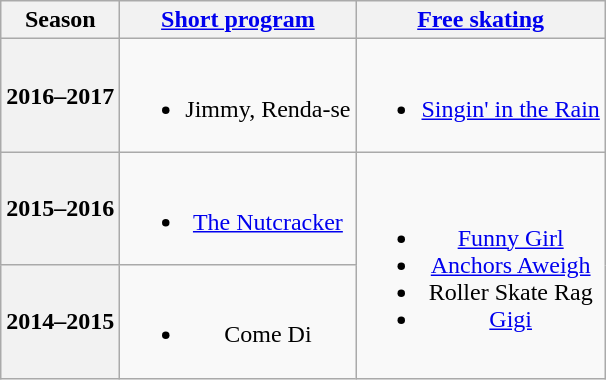<table class=wikitable style=text-align:center>
<tr>
<th>Season</th>
<th><a href='#'>Short program</a></th>
<th><a href='#'>Free skating</a></th>
</tr>
<tr>
<th>2016–2017 <br> </th>
<td><br><ul><li>Jimmy, Renda-se <br></li></ul></td>
<td><br><ul><li><a href='#'>Singin' in the Rain</a> <br></li></ul></td>
</tr>
<tr>
<th>2015–2016 <br> </th>
<td><br><ul><li><a href='#'>The Nutcracker</a> <br></li></ul></td>
<td rowspan=2><br><ul><li><a href='#'>Funny Girl</a> <br></li><li><a href='#'>Anchors Aweigh</a></li><li>Roller Skate Rag</li><li><a href='#'>Gigi</a> <br></li></ul></td>
</tr>
<tr>
<th>2014–2015</th>
<td><br><ul><li>Come Di <br></li></ul></td>
</tr>
</table>
